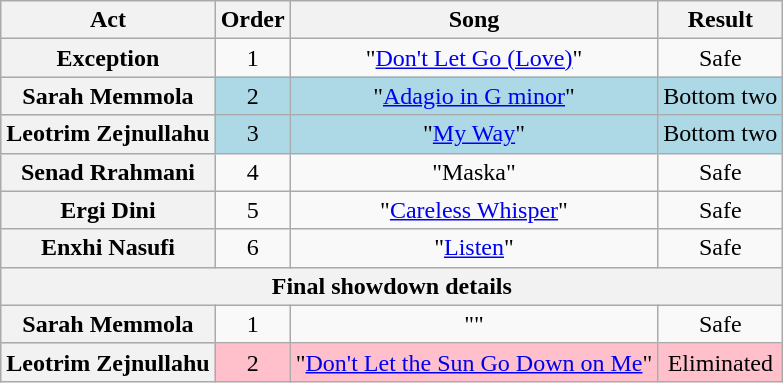<table class="wikitable plainrowheaders" style="text-align:center;">
<tr>
<th scope="col">Act</th>
<th scope="col">Order</th>
<th scope="col">Song</th>
<th scope="col">Result</th>
</tr>
<tr>
<th scope="row">Exception</th>
<td>1</td>
<td>"<a href='#'>Don't Let Go (Love)</a>"</td>
<td>Safe</td>
</tr>
<tr style="background:lightblue;">
<th scope="row">Sarah Memmola</th>
<td>2</td>
<td>"<a href='#'>Adagio in G minor</a>"</td>
<td>Bottom two</td>
</tr>
<tr style="background:lightblue;">
<th scope="row">Leotrim Zejnullahu</th>
<td>3</td>
<td>"<a href='#'>My Way</a>"</td>
<td>Bottom two</td>
</tr>
<tr>
<th scope="row">Senad Rrahmani</th>
<td>4</td>
<td>"Maska"</td>
<td>Safe</td>
</tr>
<tr>
<th scope="row">Ergi Dini</th>
<td>5</td>
<td>"<a href='#'>Careless Whisper</a>"</td>
<td>Safe</td>
</tr>
<tr>
<th scope="row">Enxhi Nasufi</th>
<td>6</td>
<td>"<a href='#'>Listen</a>"</td>
<td>Safe</td>
</tr>
<tr>
<th colspan="5">Final showdown details</th>
</tr>
<tr>
<th scope="row">Sarah Memmola</th>
<td>1</td>
<td>""</td>
<td>Safe</td>
</tr>
<tr style="background:pink;">
<th scope="row">Leotrim Zejnullahu</th>
<td>2</td>
<td>"<a href='#'>Don't Let the Sun Go Down on Me</a>"</td>
<td>Eliminated</td>
</tr>
</table>
